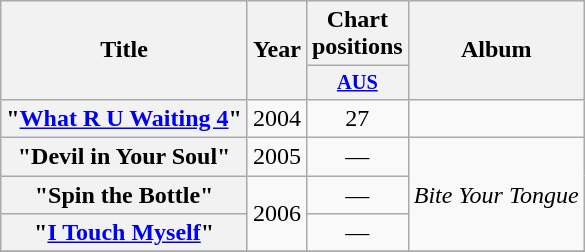<table class="wikitable plainrowheaders" style="text-align:center;">
<tr>
<th rowspan="2">Title</th>
<th rowspan="2">Year</th>
<th colspan="1">Chart positions</th>
<th rowspan="2">Album</th>
</tr>
<tr>
<th scope="col" style="width:3em;font-size:85%;"><a href='#'>AUS</a><br></th>
</tr>
<tr>
<th scope="row">"<a href='#'>What R U Waiting 4</a>"</th>
<td>2004</td>
<td>27</td>
<td></td>
</tr>
<tr>
<th scope="row">"Devil in Your Soul"</th>
<td>2005</td>
<td>—</td>
<td rowspan="3"><em>Bite Your Tongue</em></td>
</tr>
<tr>
<th scope="row">"Spin the Bottle"</th>
<td rowspan="2">2006</td>
<td>—</td>
</tr>
<tr>
<th scope="row">"<a href='#'>I Touch Myself</a>"</th>
<td>—</td>
</tr>
<tr>
</tr>
</table>
